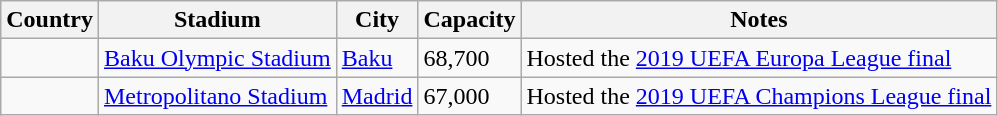<table class="wikitable sortable">
<tr>
<th>Country</th>
<th>Stadium</th>
<th>City</th>
<th>Capacity</th>
<th>Notes</th>
</tr>
<tr>
<td></td>
<td><a href='#'>Baku Olympic Stadium</a></td>
<td><a href='#'>Baku</a></td>
<td>68,700</td>
<td>Hosted the <a href='#'>2019 UEFA Europa League final</a></td>
</tr>
<tr>
<td></td>
<td><a href='#'>Metropolitano Stadium</a></td>
<td><a href='#'>Madrid</a></td>
<td>67,000</td>
<td>Hosted the <a href='#'>2019 UEFA Champions League final</a></td>
</tr>
</table>
